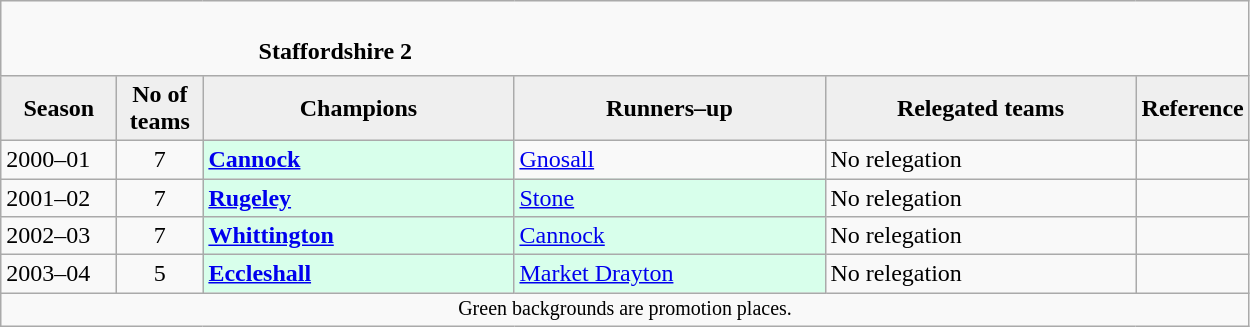<table class="wikitable" style="text-align: left;">
<tr>
<td colspan="11" cellpadding="0" cellspacing="0"><br><table border="0" style="width:100%;" cellpadding="0" cellspacing="0">
<tr>
<td style="width:20%; border:0;"></td>
<td style="border:0;"><strong>Staffordshire 2</strong></td>
<td style="width:20%; border:0;"></td>
</tr>
</table>
</td>
</tr>
<tr>
<th style="background:#efefef; width:70px;">Season</th>
<th style="background:#efefef; width:50px;">No of teams</th>
<th style="background:#efefef; width:200px;">Champions</th>
<th style="background:#efefef; width:200px;">Runners–up</th>
<th style="background:#efefef; width:200px;">Relegated teams</th>
<th style="background:#efefef; width:50px;">Reference</th>
</tr>
<tr align=left>
<td>2000–01</td>
<td style="text-align: center;">7</td>
<td style="background:#d8ffeb;"><strong><a href='#'>Cannock</a></strong></td>
<td><a href='#'>Gnosall</a></td>
<td>No relegation</td>
<td></td>
</tr>
<tr>
<td>2001–02</td>
<td style="text-align: center;">7</td>
<td style="background:#d8ffeb;"><strong><a href='#'>Rugeley</a></strong></td>
<td style="background:#d8ffeb;"><a href='#'>Stone</a></td>
<td>No relegation</td>
<td></td>
</tr>
<tr>
<td>2002–03</td>
<td style="text-align: center;">7</td>
<td style="background:#d8ffeb;"><strong><a href='#'>Whittington</a></strong></td>
<td style="background:#d8ffeb;"><a href='#'>Cannock</a></td>
<td>No relegation</td>
<td></td>
</tr>
<tr>
<td>2003–04</td>
<td style="text-align: center;">5</td>
<td style="background:#d8ffeb;"><strong><a href='#'>Eccleshall</a></strong></td>
<td style="background:#d8ffeb;"><a href='#'>Market Drayton</a></td>
<td>No relegation</td>
<td></td>
</tr>
<tr>
<td colspan="15"  style="border:0; font-size:smaller; text-align:center;">Green backgrounds are promotion places.</td>
</tr>
</table>
